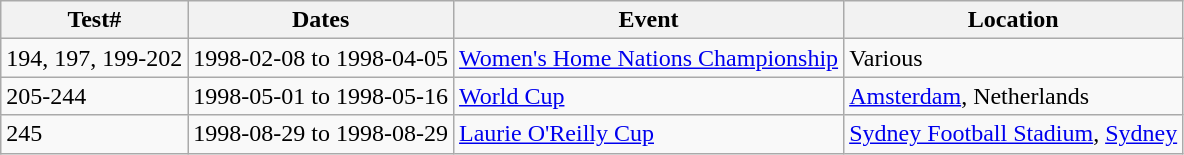<table class="wikitable">
<tr>
<th>Test#</th>
<th>Dates</th>
<th>Event</th>
<th>Location</th>
</tr>
<tr>
<td>194, 197, 199-202</td>
<td>1998-02-08 to 1998-04-05</td>
<td><a href='#'>Women's Home Nations Championship</a></td>
<td>Various</td>
</tr>
<tr>
<td>205-244</td>
<td>1998-05-01 to 1998-05-16</td>
<td><a href='#'>World Cup</a></td>
<td><a href='#'>Amsterdam</a>, Netherlands</td>
</tr>
<tr>
<td>245</td>
<td>1998-08-29 to 1998-08-29</td>
<td><a href='#'>Laurie O'Reilly Cup</a></td>
<td><a href='#'>Sydney Football Stadium</a>, <a href='#'>Sydney</a></td>
</tr>
</table>
